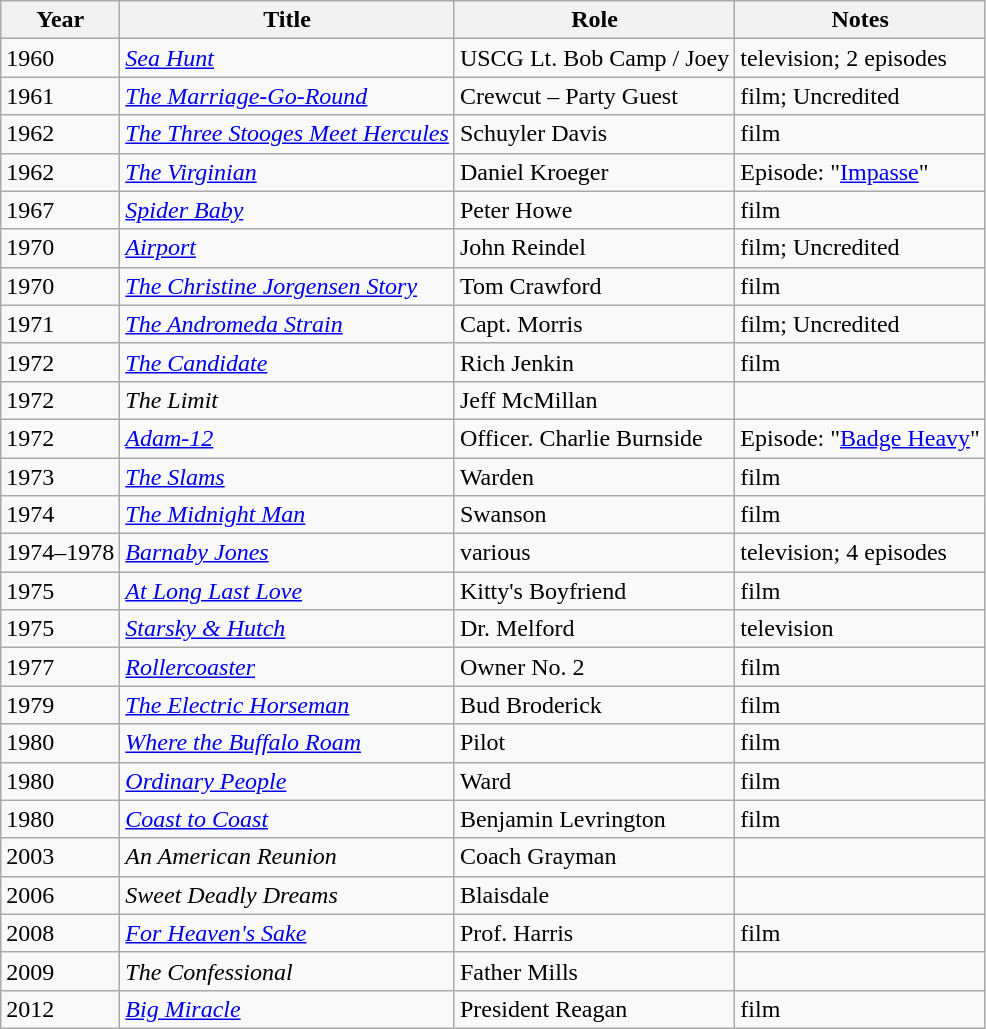<table class="wikitable sortable">
<tr>
<th scope="col">Year</th>
<th scope="col">Title</th>
<th scope="col">Role</th>
<th scope="col" class="unsortable">Notes</th>
</tr>
<tr>
<td>1960</td>
<td><em><a href='#'>Sea Hunt</a></em></td>
<td>USCG Lt. Bob Camp / Joey</td>
<td>television; 2 episodes</td>
</tr>
<tr>
<td>1961</td>
<td data-sort-value="Marriage-Go-Round, The"><em><a href='#'>The Marriage-Go-Round</a></em></td>
<td>Crewcut – Party Guest</td>
<td>film; Uncredited</td>
</tr>
<tr>
<td>1962</td>
<td data-sort-value="Three Stooges Meet Hercules, The"><em><a href='#'>The Three Stooges Meet Hercules</a></em></td>
<td>Schuyler Davis</td>
<td>film</td>
</tr>
<tr>
<td>1962</td>
<td data-sort-value="Virginian, The"><em><a href='#'>The Virginian</a></em></td>
<td>Daniel Kroeger</td>
<td>Episode: "<a href='#'>Impasse</a>"</td>
</tr>
<tr>
<td>1967</td>
<td><em><a href='#'>Spider Baby</a></em></td>
<td>Peter Howe</td>
<td>film</td>
</tr>
<tr>
<td>1970</td>
<td><em><a href='#'>Airport</a></em></td>
<td>John Reindel</td>
<td>film; Uncredited</td>
</tr>
<tr>
<td>1970</td>
<td data-sort-value="Christine Jorgensen, The"><em><a href='#'>The Christine Jorgensen Story</a></em></td>
<td>Tom Crawford</td>
<td>film</td>
</tr>
<tr>
<td>1971</td>
<td data-sort-value="Andromeda Strain, The"><em><a href='#'>The Andromeda Strain</a></em></td>
<td>Capt. Morris</td>
<td>film; Uncredited</td>
</tr>
<tr>
<td>1972</td>
<td data-sort-value="Candidate, The"><em><a href='#'>The Candidate</a></em></td>
<td>Rich Jenkin</td>
<td>film</td>
</tr>
<tr>
<td>1972</td>
<td data-sort-value="Limit, The"><em>The Limit</em></td>
<td>Jeff McMillan</td>
<td></td>
</tr>
<tr>
<td>1972</td>
<td><em><a href='#'>Adam-12</a></em></td>
<td>Officer. Charlie Burnside</td>
<td>Episode: "<a href='#'>Badge Heavy</a>"</td>
</tr>
<tr>
<td>1973</td>
<td data-sort-value="Slams, The"><em><a href='#'>The Slams</a></em></td>
<td>Warden</td>
<td>film</td>
</tr>
<tr>
<td>1974</td>
<td data-sort-value="Midnight Man, The"><em><a href='#'>The Midnight Man</a></em></td>
<td>Swanson</td>
<td>film</td>
</tr>
<tr>
<td>1974–1978</td>
<td><em><a href='#'>Barnaby Jones</a></em></td>
<td>various</td>
<td>television; 4 episodes</td>
</tr>
<tr>
<td>1975</td>
<td><em><a href='#'>At Long Last Love</a></em></td>
<td>Kitty's Boyfriend</td>
<td>film</td>
</tr>
<tr>
<td>1975</td>
<td><em><a href='#'>Starsky & Hutch</a></em></td>
<td>Dr. Melford</td>
<td>television</td>
</tr>
<tr>
<td>1977</td>
<td><em><a href='#'>Rollercoaster</a></em></td>
<td>Owner No. 2</td>
<td>film</td>
</tr>
<tr>
<td>1979</td>
<td data-sort-value="Electric Horseman, The"><em><a href='#'>The Electric Horseman</a></em></td>
<td>Bud Broderick</td>
<td>film</td>
</tr>
<tr>
<td>1980</td>
<td><em><a href='#'>Where the Buffalo Roam</a></em></td>
<td>Pilot</td>
<td>film</td>
</tr>
<tr>
<td>1980</td>
<td><em><a href='#'>Ordinary People</a></em></td>
<td>Ward</td>
<td>film</td>
</tr>
<tr>
<td>1980</td>
<td><em><a href='#'>Coast to Coast</a></em></td>
<td>Benjamin Levrington</td>
<td>film</td>
</tr>
<tr>
<td>2003</td>
<td data-sort-value="American Reunion, An"><em>An American Reunion</em></td>
<td>Coach Grayman</td>
<td></td>
</tr>
<tr>
<td>2006</td>
<td><em>Sweet Deadly Dreams</em></td>
<td>Blaisdale</td>
<td></td>
</tr>
<tr>
<td>2008</td>
<td><em><a href='#'>For Heaven's Sake</a></em></td>
<td>Prof. Harris</td>
<td>film</td>
</tr>
<tr>
<td>2009</td>
<td data-sort-value="Confessional, The"><em>The Confessional</em></td>
<td>Father Mills</td>
<td></td>
</tr>
<tr>
<td>2012</td>
<td><em><a href='#'>Big Miracle</a></em></td>
<td>President Reagan</td>
<td>film</td>
</tr>
</table>
